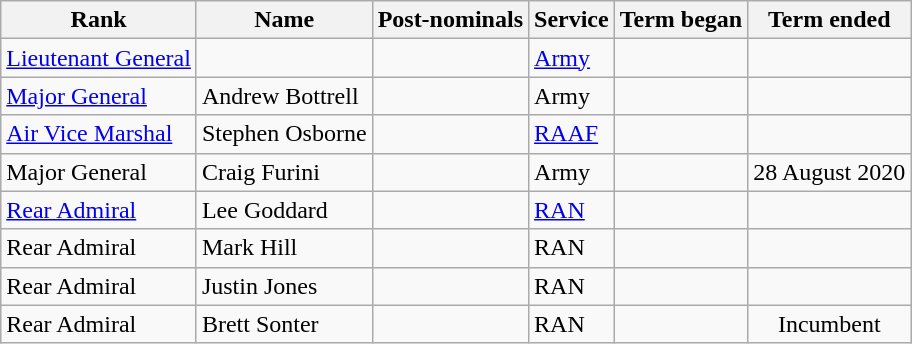<table class="wikitable sortable">
<tr>
<th>Rank</th>
<th>Name</th>
<th>Post-nominals</th>
<th>Service</th>
<th>Term began</th>
<th>Term ended</th>
</tr>
<tr>
<td><a href='#'>Lieutenant General</a></td>
<td></td>
<td></td>
<td><a href='#'>Army</a></td>
<td align=center></td>
<td align=center></td>
</tr>
<tr>
<td><a href='#'>Major General</a></td>
<td>Andrew Bottrell</td>
<td></td>
<td>Army</td>
<td align=center></td>
<td align=center></td>
</tr>
<tr>
<td><a href='#'>Air Vice Marshal</a></td>
<td>Stephen Osborne</td>
<td></td>
<td><a href='#'>RAAF</a></td>
<td align=center></td>
<td align=center></td>
</tr>
<tr>
<td>Major General</td>
<td>Craig Furini</td>
<td></td>
<td>Army</td>
<td align=center></td>
<td align=center>28 August 2020</td>
</tr>
<tr>
<td><a href='#'>Rear Admiral</a></td>
<td>Lee Goddard</td>
<td></td>
<td><a href='#'>RAN</a></td>
<td align=center></td>
<td align=center></td>
</tr>
<tr>
<td>Rear Admiral</td>
<td>Mark Hill</td>
<td></td>
<td>RAN</td>
<td align=center></td>
<td align=center></td>
</tr>
<tr>
<td>Rear Admiral</td>
<td>Justin Jones</td>
<td></td>
<td>RAN</td>
<td align=center></td>
<td align=center></td>
</tr>
<tr>
<td>Rear Admiral</td>
<td>Brett Sonter</td>
<td></td>
<td>RAN</td>
<td align=center></td>
<td align=center>Incumbent</td>
</tr>
</table>
